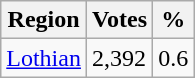<table class="wikitable">
<tr>
<th>Region</th>
<th>Votes</th>
<th>%</th>
</tr>
<tr>
<td><a href='#'>Lothian</a></td>
<td>2,392</td>
<td>0.6</td>
</tr>
</table>
